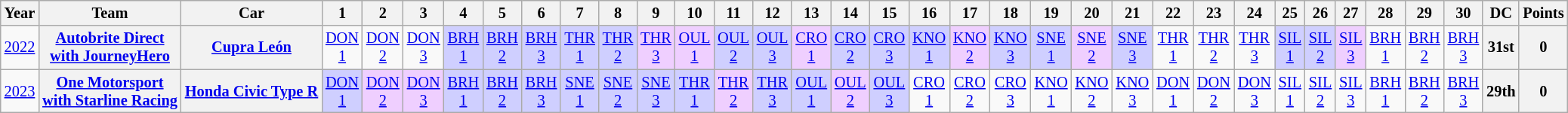<table class="wikitable" style="text-align:center; font-size:85%">
<tr>
<th>Year</th>
<th>Team</th>
<th>Car</th>
<th>1</th>
<th>2</th>
<th>3</th>
<th>4</th>
<th>5</th>
<th>6</th>
<th>7</th>
<th>8</th>
<th>9</th>
<th>10</th>
<th>11</th>
<th>12</th>
<th>13</th>
<th>14</th>
<th>15</th>
<th>16</th>
<th>17</th>
<th>18</th>
<th>19</th>
<th>20</th>
<th>21</th>
<th>22</th>
<th>23</th>
<th>24</th>
<th>25</th>
<th>26</th>
<th>27</th>
<th>28</th>
<th>29</th>
<th>30</th>
<th>DC</th>
<th>Points</th>
</tr>
<tr>
<td><a href='#'>2022</a></td>
<th nowrap><a href='#'>Autobrite Direct<br>with JourneyHero</a></th>
<th nowrap><a href='#'>Cupra León</a></th>
<td><a href='#'>DON<br>1</a></td>
<td><a href='#'>DON<br>2</a></td>
<td><a href='#'>DON<br>3</a></td>
<td style="background:#CFCFFF;"><a href='#'>BRH<br>1</a><br></td>
<td style="background:#CFCFFF;"><a href='#'>BRH<br>2</a><br></td>
<td style="background:#CFCFFF;"><a href='#'>BRH<br>3</a><br></td>
<td style="background:#CFCFFF;"><a href='#'>THR<br>1</a><br></td>
<td style="background:#CFCFFF;"><a href='#'>THR<br>2</a><br></td>
<td style="background:#EFCFFF;"><a href='#'>THR<br>3</a><br></td>
<td style="background:#EFCFFF;"><a href='#'>OUL<br>1</a><br></td>
<td style="background:#CFCFFF;"><a href='#'>OUL<br>2</a><br></td>
<td style="background:#CFCFFF;"><a href='#'>OUL<br>3</a><br></td>
<td style="background:#EFCFFF;"><a href='#'>CRO<br>1</a><br></td>
<td style="background:#CFCFFF;"><a href='#'>CRO<br>2</a><br></td>
<td style="background:#CFCFFF;"><a href='#'>CRO<br>3</a><br></td>
<td style="background:#CFCFFF;"><a href='#'>KNO<br>1</a><br></td>
<td style="background:#EFCFFF;"><a href='#'>KNO<br>2</a><br></td>
<td style="background:#CFCFFF;"><a href='#'>KNO<br>3</a><br></td>
<td style="background:#CFCFFF;"><a href='#'>SNE<br>1</a><br></td>
<td style="background:#EFCFFF;"><a href='#'>SNE<br>2</a><br></td>
<td style="background:#CFCFFF;"><a href='#'>SNE<br>3</a><br></td>
<td><a href='#'>THR<br>1</a></td>
<td><a href='#'>THR<br>2</a></td>
<td><a href='#'>THR<br>3</a></td>
<td style="background:#CFCFFF;"><a href='#'>SIL<br>1</a><br></td>
<td style="background:#CFCFFF;"><a href='#'>SIL<br>2</a><br></td>
<td style="background:#EFCFFF;"><a href='#'>SIL<br>3</a><br></td>
<td><a href='#'>BRH<br>1</a></td>
<td><a href='#'>BRH<br>2</a></td>
<td><a href='#'>BRH<br>3</a></td>
<th>31st</th>
<th>0</th>
</tr>
<tr>
<td><a href='#'>2023</a></td>
<th nowrap><a href='#'>One Motorsport<br>with Starline Racing</a></th>
<th nowrap><a href='#'>Honda Civic Type R</a></th>
<td style="background:#CFCFFF;"><a href='#'>DON<br>1</a><br></td>
<td style="background:#EFCFFF;"><a href='#'>DON<br>2</a><br></td>
<td style="background:#EFCFFF;"><a href='#'>DON<br>3</a><br></td>
<td style="background:#CFCFFF;"><a href='#'>BRH<br>1</a><br></td>
<td style="background:#CFCFFF;"><a href='#'>BRH<br>2</a><br></td>
<td style="background:#CFCFFF;"><a href='#'>BRH<br>3</a><br></td>
<td style="background:#CFCFFF;"><a href='#'>SNE<br>1</a><br></td>
<td style="background:#CFCFFF;"><a href='#'>SNE<br>2</a><br></td>
<td style="background:#CFCFFF;"><a href='#'>SNE<br>3</a><br></td>
<td style="background:#CFCFFF;"><a href='#'>THR<br>1</a><br></td>
<td style="background:#EFCFFF;"><a href='#'>THR<br>2</a><br></td>
<td style="background:#CFCFFF;"><a href='#'>THR<br>3</a><br></td>
<td style="background:#CFCFFF;"><a href='#'>OUL<br>1</a><br></td>
<td style="background:#EFCFFF;"><a href='#'>OUL<br>2</a><br></td>
<td style="background:#CFCFFF;"><a href='#'>OUL<br>3</a><br></td>
<td><a href='#'>CRO<br>1</a></td>
<td><a href='#'>CRO<br>2</a></td>
<td><a href='#'>CRO<br>3</a></td>
<td><a href='#'>KNO<br>1</a></td>
<td><a href='#'>KNO<br>2</a></td>
<td><a href='#'>KNO<br>3</a></td>
<td><a href='#'>DON<br>1</a></td>
<td><a href='#'>DON<br>2</a></td>
<td><a href='#'>DON<br>3</a></td>
<td><a href='#'>SIL<br>1</a></td>
<td><a href='#'>SIL<br>2</a></td>
<td><a href='#'>SIL<br>3</a></td>
<td><a href='#'>BRH<br>1</a></td>
<td><a href='#'>BRH<br>2</a></td>
<td><a href='#'>BRH<br>3</a></td>
<th>29th</th>
<th>0</th>
</tr>
</table>
